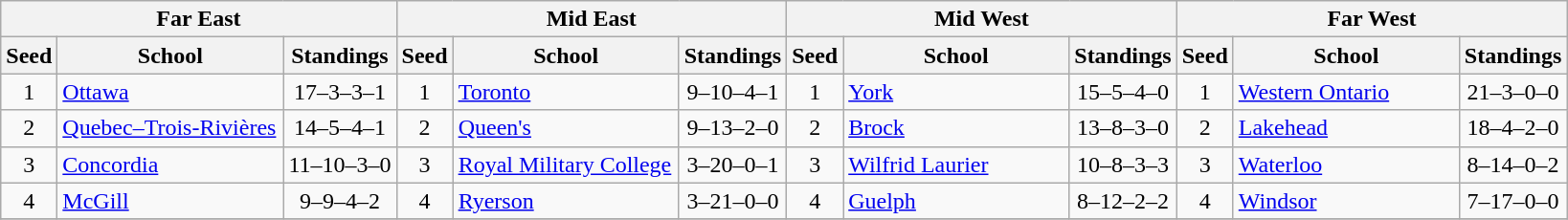<table class="wikitable">
<tr>
<th colspan=3>Far East</th>
<th colspan=3>Mid East</th>
<th colspan=3>Mid West</th>
<th colspan=3>Far West</th>
</tr>
<tr>
<th>Seed</th>
<th style="width:150px">School</th>
<th>Standings</th>
<th>Seed</th>
<th style="width:150px">School</th>
<th>Standings</th>
<th>Seed</th>
<th style="width:150px">School</th>
<th>Standings</th>
<th>Seed</th>
<th style="width:150px">School</th>
<th>Standings</th>
</tr>
<tr>
<td align=center>1</td>
<td><a href='#'>Ottawa</a></td>
<td align=center>17–3–3–1</td>
<td align=center>1</td>
<td><a href='#'>Toronto</a></td>
<td align=center>9–10–4–1</td>
<td align=center>1</td>
<td><a href='#'>York</a></td>
<td align=center>15–5–4–0</td>
<td align=center>1</td>
<td><a href='#'>Western Ontario</a></td>
<td align=center>21–3–0–0</td>
</tr>
<tr>
<td align=center>2</td>
<td><a href='#'>Quebec–Trois-Rivières</a></td>
<td align=center>14–5–4–1</td>
<td align=center>2</td>
<td><a href='#'>Queen's</a></td>
<td align=center>9–13–2–0</td>
<td align=center>2</td>
<td><a href='#'>Brock</a></td>
<td align=center>13–8–3–0</td>
<td align=center>2</td>
<td><a href='#'>Lakehead</a></td>
<td align=center>18–4–2–0</td>
</tr>
<tr>
<td align=center>3</td>
<td><a href='#'>Concordia</a></td>
<td align=center>11–10–3–0</td>
<td align=center>3</td>
<td><a href='#'>Royal Military College</a></td>
<td align=center>3–20–0–1</td>
<td align=center>3</td>
<td><a href='#'>Wilfrid Laurier</a></td>
<td align=center>10–8–3–3</td>
<td align=center>3</td>
<td><a href='#'>Waterloo</a></td>
<td align=center>8–14–0–2</td>
</tr>
<tr>
<td align=center>4</td>
<td><a href='#'>McGill</a></td>
<td align=center>9–9–4–2</td>
<td align=center>4</td>
<td><a href='#'>Ryerson</a></td>
<td align=center>3–21–0–0</td>
<td align=center>4</td>
<td><a href='#'>Guelph</a></td>
<td align=center>8–12–2–2</td>
<td align=center>4</td>
<td><a href='#'>Windsor</a></td>
<td align=center>7–17–0–0</td>
</tr>
<tr>
</tr>
</table>
